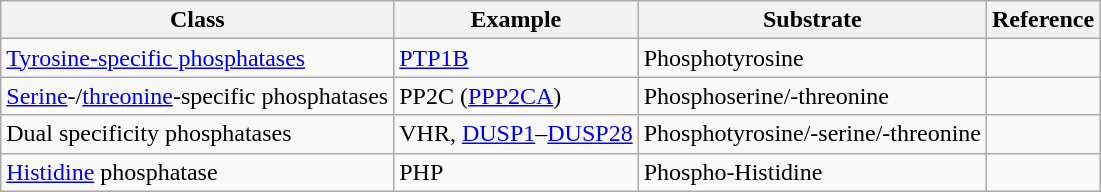<table class="wikitable">
<tr>
<th><strong>Class</strong></th>
<th><strong>Example</strong></th>
<th><strong>Substrate</strong></th>
<th><strong>Reference</strong></th>
</tr>
<tr>
<td><a href='#'>Tyrosine-specific phosphatases</a></td>
<td><a href='#'>PTP1B</a></td>
<td>Phosphotyrosine</td>
<td></td>
</tr>
<tr>
<td><a href='#'>Serine</a>-/<a href='#'>threonine</a>-specific phosphatases</td>
<td>PP2C (<a href='#'>PPP2CA</a>)</td>
<td>Phosphoserine/-threonine</td>
<td></td>
</tr>
<tr>
<td>Dual specificity phosphatases</td>
<td>VHR, <a href='#'>DUSP1</a>–<a href='#'>DUSP28</a></td>
<td>Phosphotyrosine/-serine/-threonine</td>
<td></td>
</tr>
<tr>
<td><a href='#'>Histidine</a> phosphatase</td>
<td>PHP</td>
<td>Phospho-Histidine</td>
<td></td>
</tr>
</table>
